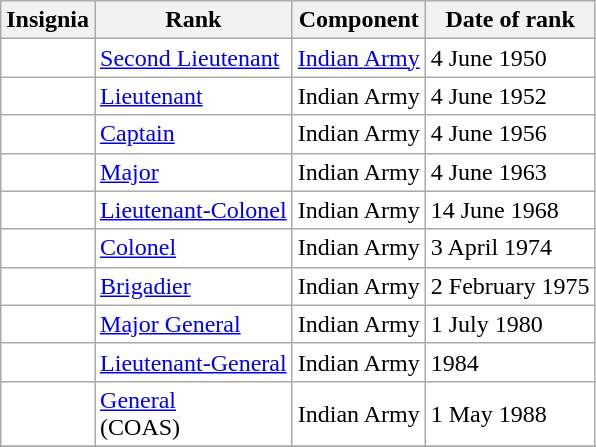<table class="wikitable" style="background:white">
<tr>
<th>Insignia</th>
<th>Rank</th>
<th>Component</th>
<th>Date of rank</th>
</tr>
<tr>
<td align="center"></td>
<td><a href='#'>Second Lieutenant</a></td>
<td><a href='#'>Indian Army</a></td>
<td>4 June 1950</td>
</tr>
<tr>
<td align="center"></td>
<td><a href='#'>Lieutenant</a></td>
<td>Indian Army</td>
<td>4 June 1952</td>
</tr>
<tr>
<td align="center"></td>
<td><a href='#'>Captain</a></td>
<td>Indian Army</td>
<td>4 June 1956</td>
</tr>
<tr>
<td align="center"></td>
<td><a href='#'>Major</a></td>
<td>Indian Army</td>
<td>4 June 1963</td>
</tr>
<tr>
<td align="center"></td>
<td><a href='#'>Lieutenant-Colonel</a></td>
<td>Indian Army</td>
<td>14 June 1968</td>
</tr>
<tr>
<td align="center"></td>
<td><a href='#'>Colonel</a></td>
<td>Indian Army</td>
<td>3 April 1974</td>
</tr>
<tr>
<td align="center"></td>
<td><a href='#'>Brigadier</a></td>
<td>Indian Army</td>
<td>2 February 1975</td>
</tr>
<tr>
<td align="center"></td>
<td><a href='#'>Major General</a></td>
<td>Indian Army</td>
<td>1 July 1980</td>
</tr>
<tr>
<td align="center"></td>
<td><a href='#'>Lieutenant-General</a></td>
<td>Indian Army</td>
<td>1984</td>
</tr>
<tr>
<td align="center"></td>
<td><a href='#'>General</a><br>(COAS)</td>
<td>Indian Army</td>
<td>1 May 1988</td>
</tr>
<tr>
</tr>
</table>
